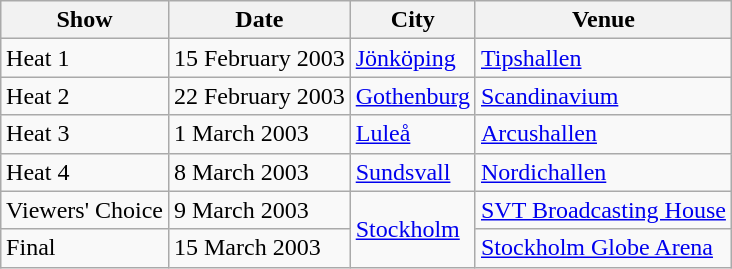<table class="wikitable" style="margin: 1em auto 1em auto;">
<tr>
<th>Show</th>
<th>Date</th>
<th>City</th>
<th>Venue</th>
</tr>
<tr>
<td>Heat 1</td>
<td>15 February 2003</td>
<td><a href='#'>Jönköping</a></td>
<td><a href='#'>Tipshallen</a></td>
</tr>
<tr>
<td>Heat 2</td>
<td>22 February 2003</td>
<td><a href='#'>Gothenburg</a></td>
<td><a href='#'>Scandinavium</a></td>
</tr>
<tr>
<td>Heat 3</td>
<td>1 March 2003</td>
<td><a href='#'>Luleå</a></td>
<td><a href='#'>Arcushallen</a></td>
</tr>
<tr>
<td>Heat 4</td>
<td>8 March 2003</td>
<td><a href='#'>Sundsvall</a></td>
<td><a href='#'>Nordichallen</a></td>
</tr>
<tr>
<td>Viewers' Choice</td>
<td>9 March 2003</td>
<td rowspan="2"><a href='#'>Stockholm</a></td>
<td><a href='#'>SVT Broadcasting House</a></td>
</tr>
<tr>
<td>Final</td>
<td>15 March 2003</td>
<td><a href='#'>Stockholm Globe Arena</a></td>
</tr>
</table>
